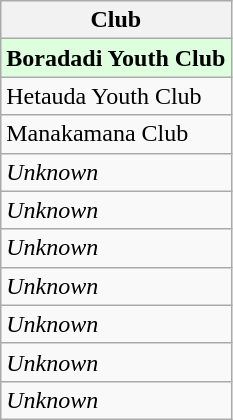<table class="wikitable" border="1">
<tr>
<th>Club</th>
</tr>
<tr bgcolor=#dfd>
<td><strong>Boradadi Youth Club</strong></td>
</tr>
<tr>
<td>Hetauda Youth Club</td>
</tr>
<tr>
<td>Manakamana Club</td>
</tr>
<tr>
<td><em>Unknown</em></td>
</tr>
<tr>
<td><em>Unknown</em></td>
</tr>
<tr>
<td><em>Unknown</em></td>
</tr>
<tr>
<td><em>Unknown</em></td>
</tr>
<tr>
<td><em>Unknown</em></td>
</tr>
<tr>
<td><em>Unknown</em></td>
</tr>
<tr>
<td><em>Unknown</em></td>
</tr>
</table>
